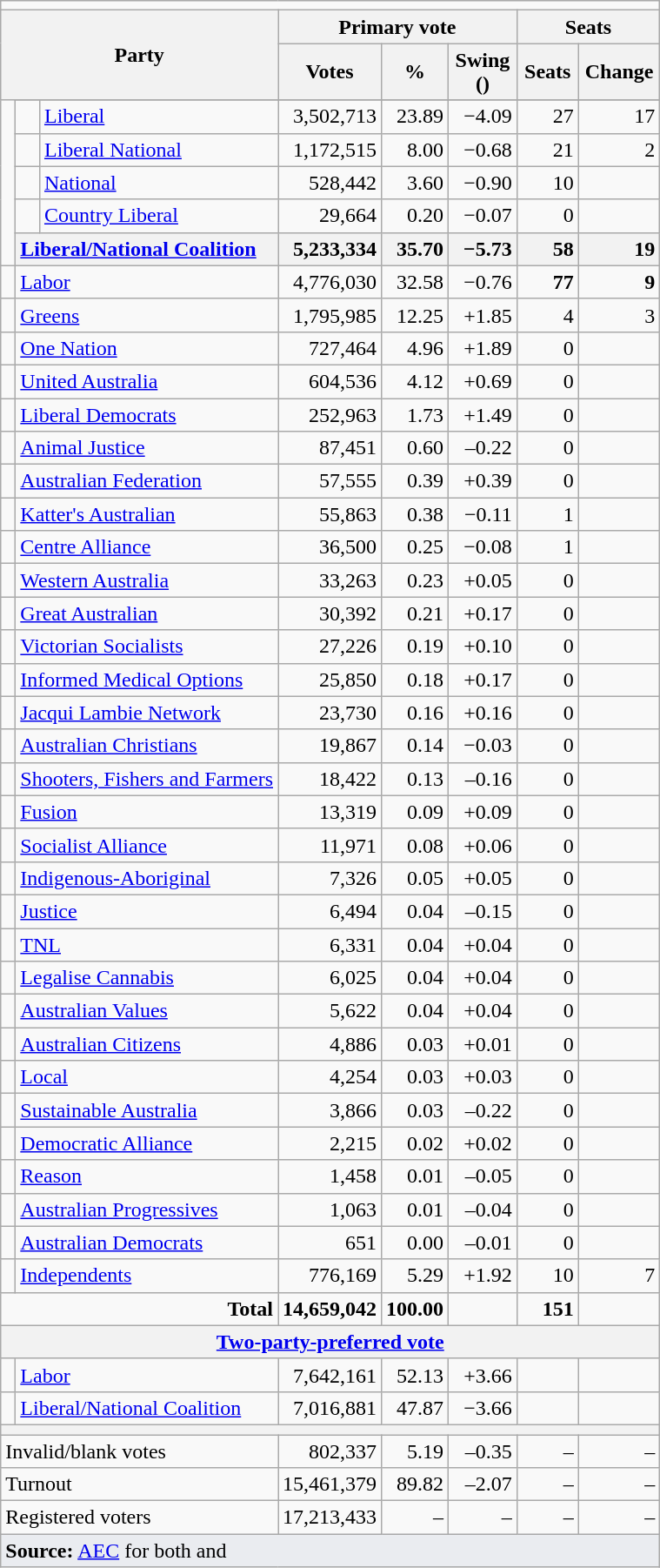<table class="wikitable sortable mw-datatable" style="text-align:right; margin-bottom:0">
<tr>
<td colspan=10 align=center></td>
</tr>
<tr>
<th colspan="3" rowspan="2" style="width:200px">Party</th>
<th colspan="3">Primary vote</th>
<th colspan="2">Seats</th>
</tr>
<tr>
<th style="width:70px;">Votes</th>
<th style="width:40px;">%</th>
<th style="width:40px;">Swing ()</th>
<th style="width:40px;">Seats</th>
<th style="width:40px;">Change</th>
</tr>
<tr>
<td rowspan="6"> </td>
</tr>
<tr>
<td> </td>
<td align="left"><a href='#'>Liberal</a></td>
<td>3,502,713</td>
<td>23.89</td>
<td>−4.09</td>
<td>27</td>
<td> 17</td>
</tr>
<tr>
<td> </td>
<td align="left"><a href='#'>Liberal National</a> </td>
<td>1,172,515</td>
<td>8.00</td>
<td>−0.68</td>
<td>21</td>
<td> 2</td>
</tr>
<tr>
<td> </td>
<td align="left"><a href='#'>National</a></td>
<td>528,442</td>
<td>3.60</td>
<td>−0.90</td>
<td>10</td>
<td></td>
</tr>
<tr>
<td> </td>
<td align="left"><a href='#'>Country Liberal</a> </td>
<td>29,664</td>
<td>0.20</td>
<td>−0.07</td>
<td>0</td>
<td></td>
</tr>
<tr>
<th colspan="2" style="text-align:left;"><a href='#'>Liberal/National Coalition</a></th>
<th style="text-align:right;">5,233,334</th>
<th style="text-align:right;">35.70</th>
<th style="text-align:right;">−5.73</th>
<th style="text-align:right;">58</th>
<th style="text-align:right;"> 19</th>
</tr>
<tr>
<td> </td>
<td colspan="2" style="text-align:left;"><a href='#'>Labor</a></td>
<td style="width:70px;">4,776,030</td>
<td style="width:40px;">32.58</td>
<td style="width:45px;">−0.76</td>
<td style="width:40px;"><strong>77</strong></td>
<td style="width:55px;"> <strong>9</strong></td>
</tr>
<tr>
<td> </td>
<td colspan="2" style="text-align:left;"><a href='#'>Greens</a></td>
<td>1,795,985</td>
<td>12.25</td>
<td>+1.85</td>
<td>4</td>
<td> 3</td>
</tr>
<tr>
<td> </td>
<td colspan="2" style="text-align:left;"><a href='#'>One Nation</a></td>
<td>727,464</td>
<td>4.96</td>
<td>+1.89</td>
<td>0</td>
<td></td>
</tr>
<tr>
<td> </td>
<td colspan="2" style="text-align:left;"><a href='#'>United Australia</a></td>
<td>604,536</td>
<td>4.12</td>
<td>+0.69</td>
<td>0</td>
<td></td>
</tr>
<tr>
<td> </td>
<td style="text-align:left;" colspan="2"><a href='#'>Liberal Democrats</a></td>
<td align=right>252,963</td>
<td align=right>1.73</td>
<td align=right>+1.49</td>
<td align=right>0</td>
<td align=right></td>
</tr>
<tr>
<td> </td>
<td style="text-align:left;" colspan="2"><a href='#'>Animal Justice</a></td>
<td align=right>87,451</td>
<td align=right>0.60</td>
<td align=right>–0.22</td>
<td align=right>0</td>
<td align=right></td>
</tr>
<tr>
<td> </td>
<td style="text-align:left;" colspan="2"><a href='#'>Australian Federation</a></td>
<td align=right>57,555</td>
<td align=right>0.39</td>
<td align=right>+0.39</td>
<td align=right>0</td>
<td align=right><br></td>
</tr>
<tr>
<td> </td>
<td colspan="2" style="text-align:left;"><a href='#'>Katter's Australian</a></td>
<td>55,863</td>
<td>0.38</td>
<td>−0.11</td>
<td>1</td>
<td><br></td>
</tr>
<tr>
<td> </td>
<td colspan="2" style="text-align:left;"><a href='#'>Centre Alliance</a></td>
<td>36,500</td>
<td>0.25</td>
<td>−0.08</td>
<td>1</td>
<td><br></td>
</tr>
<tr>
<td> </td>
<td style="text-align:left;" colspan="2"><a href='#'>Western Australia</a></td>
<td align=right>33,263</td>
<td align=right>0.23</td>
<td align=right>+0.05</td>
<td align=right>0</td>
<td align=right></td>
</tr>
<tr>
<td> </td>
<td style="text-align:left;" colspan="2"><a href='#'>Great Australian</a></td>
<td align=right>30,392</td>
<td align=right>0.21</td>
<td align=right>+0.17</td>
<td align=right>0</td>
<td align=right></td>
</tr>
<tr>
<td> </td>
<td style="text-align:left;" colspan="2"><a href='#'>Victorian Socialists</a></td>
<td align=right>27,226</td>
<td align=right>0.19</td>
<td align=right>+0.10</td>
<td align=right>0</td>
<td align=right></td>
</tr>
<tr>
<td> </td>
<td style="text-align:left;" colspan="2"><a href='#'>Informed Medical Options</a></td>
<td align=right>25,850</td>
<td align=right>0.18</td>
<td align=right>+0.17</td>
<td align=right>0</td>
<td align=right></td>
</tr>
<tr>
<td> </td>
<td style="text-align:left;" colspan="2"><a href='#'>Jacqui Lambie Network</a></td>
<td align=right>23,730</td>
<td align=right>0.16</td>
<td align=right>+0.16</td>
<td align=right>0</td>
<td align=right></td>
</tr>
<tr>
<td> </td>
<td style="text-align:left;" colspan="2"><a href='#'>Australian Christians</a></td>
<td align=right>19,867</td>
<td align=right>0.14</td>
<td align=right>−0.03</td>
<td align=right>0</td>
<td align=right></td>
</tr>
<tr>
<td> </td>
<td style="text-align:left;" colspan="2"><a href='#'>Shooters, Fishers and Farmers</a></td>
<td align=right>18,422</td>
<td align=right>0.13</td>
<td align=right>–0.16</td>
<td align=right>0</td>
<td align=right></td>
</tr>
<tr>
<td> </td>
<td style="text-align:left;" colspan="2"><a href='#'>Fusion</a></td>
<td align=right>13,319</td>
<td align=right>0.09</td>
<td align=right>+0.09</td>
<td align=right>0</td>
<td align=right></td>
</tr>
<tr>
<td> </td>
<td style="text-align:left;" colspan="2"><a href='#'>Socialist Alliance</a></td>
<td align=right>11,971</td>
<td align=right>0.08</td>
<td align=right>+0.06</td>
<td align=right>0</td>
<td align=right></td>
</tr>
<tr>
<td> </td>
<td style="text-align:left;" colspan="2"><a href='#'>Indigenous-Aboriginal</a></td>
<td align=right>7,326</td>
<td align=right>0.05</td>
<td align=right>+0.05</td>
<td align=right>0</td>
<td align=right></td>
</tr>
<tr>
<td> </td>
<td style="text-align:left;" colspan="2"><a href='#'>Justice</a></td>
<td align=right>6,494</td>
<td align=right>0.04</td>
<td align=right>–0.15</td>
<td align=right>0</td>
<td align=right></td>
</tr>
<tr>
<td> </td>
<td style="text-align:left;" colspan="2"><a href='#'>TNL</a></td>
<td align=right>6,331</td>
<td align=right>0.04</td>
<td align=right>+0.04</td>
<td align=right>0</td>
<td align=right></td>
</tr>
<tr>
<td> </td>
<td style="text-align:left;" colspan="2"><a href='#'>Legalise Cannabis</a></td>
<td align=right>6,025</td>
<td align=right>0.04</td>
<td align=right>+0.04</td>
<td align=right>0</td>
<td align=right></td>
</tr>
<tr>
<td> </td>
<td style="text-align:left;" colspan="2"><a href='#'>Australian Values</a></td>
<td align=right>5,622</td>
<td align=right>0.04</td>
<td align=right>+0.04</td>
<td align=right>0</td>
<td align=right></td>
</tr>
<tr>
<td> </td>
<td style="text-align:left;" colspan="2"><a href='#'>Australian Citizens</a></td>
<td align=right>4,886</td>
<td align=right>0.03</td>
<td align=right>+0.01</td>
<td align=right>0</td>
<td align=right></td>
</tr>
<tr>
<td> </td>
<td style="text-align:left;" colspan="2"><a href='#'>Local</a></td>
<td align=right>4,254</td>
<td align=right>0.03</td>
<td align=right>+0.03</td>
<td align=right>0</td>
<td align=right></td>
</tr>
<tr>
<td> </td>
<td style="text-align:left;" colspan="2"><a href='#'>Sustainable Australia</a></td>
<td align=right>3,866</td>
<td align=right>0.03</td>
<td align=right>–0.22</td>
<td align=right>0</td>
<td align=right></td>
</tr>
<tr>
<td> </td>
<td style="text-align:left;" colspan="2"><a href='#'>Democratic Alliance</a></td>
<td align=right>2,215</td>
<td align=right>0.02</td>
<td align=right>+0.02</td>
<td align=right>0</td>
<td align=right></td>
</tr>
<tr>
<td> </td>
<td style="text-align:left;" colspan="2"><a href='#'>Reason</a></td>
<td align=right>1,458</td>
<td align=right>0.01</td>
<td align=right>–0.05</td>
<td align=right>0</td>
<td align=right></td>
</tr>
<tr>
<td> </td>
<td style="text-align:left;" colspan="2"><a href='#'>Australian Progressives</a></td>
<td align=right>1,063</td>
<td align=right>0.01</td>
<td align=right>–0.04</td>
<td align=right>0</td>
<td align=right></td>
</tr>
<tr>
<td> </td>
<td style="text-align:left;" colspan="2"><a href='#'>Australian Democrats</a></td>
<td align=right>651</td>
<td align=right>0.00</td>
<td align=right>–0.01</td>
<td align=right>0</td>
<td align=right><br></td>
</tr>
<tr>
<td> </td>
<td colspan="2" style="text-align:left;"><a href='#'>Independents</a></td>
<td>776,169</td>
<td>5.29</td>
<td>+1.92</td>
<td>10</td>
<td> 7<br></td>
</tr>
<tr>
<td colspan="3" align="right"><strong>Total</strong></td>
<td><strong>14,659,042</strong></td>
<td><strong>100.00</strong></td>
<td></td>
<td><strong>151</strong></td>
<td></td>
</tr>
<tr>
<th colspan="8"><a href='#'>Two-party-preferred vote</a></th>
</tr>
<tr>
<td></td>
<td colspan="2" style="text-align:left;"><a href='#'>Labor</a></td>
<td>7,642,161</td>
<td>52.13</td>
<td>+3.66</td>
<td></td>
<td></td>
</tr>
<tr>
<td></td>
<td colspan="2" style="text-align:left;"><a href='#'>Liberal/National Coalition</a></td>
<td>7,016,881</td>
<td>47.87</td>
<td>−3.66</td>
<td></td>
<td></td>
</tr>
<tr>
<th colspan="8"></th>
</tr>
<tr>
<td colspan="3" style="text-align:left;">Invalid/blank votes</td>
<td>802,337</td>
<td>5.19</td>
<td>–0.35</td>
<td>–</td>
<td>–</td>
</tr>
<tr>
<td colspan="3" style="text-align:left;">Turnout</td>
<td>15,461,379</td>
<td>89.82</td>
<td>–2.07</td>
<td>–</td>
<td>–</td>
</tr>
<tr>
<td colspan="3" style="text-align:left;">Registered voters</td>
<td>17,213,433</td>
<td>–</td>
<td>–</td>
<td>–</td>
<td>–</td>
</tr>
<tr>
<td colspan="8" style="text-align:left; background-color:#eaecf0"><strong>Source:</strong> <a href='#'>AEC</a> for both  and </td>
</tr>
</table>
